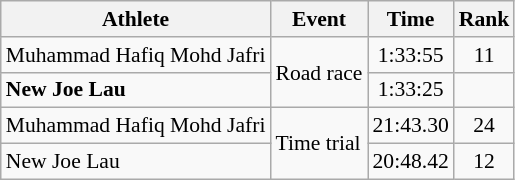<table class=wikitable style="font-size:90%;">
<tr>
<th>Athlete</th>
<th>Event</th>
<th>Time</th>
<th>Rank</th>
</tr>
<tr align=center>
<td align=left>Muhammad Hafiq Mohd Jafri</td>
<td align=left rowspan=2>Road race</td>
<td>1:33:55</td>
<td>11</td>
</tr>
<tr align=center>
<td align=left><strong>New Joe Lau</strong></td>
<td>1:33:25</td>
<td></td>
</tr>
<tr align=center>
<td align=left>Muhammad Hafiq Mohd Jafri</td>
<td align=left rowspan=2>Time trial</td>
<td>21:43.30</td>
<td>24</td>
</tr>
<tr align=center>
<td align=left>New Joe Lau</td>
<td>20:48.42</td>
<td>12</td>
</tr>
</table>
